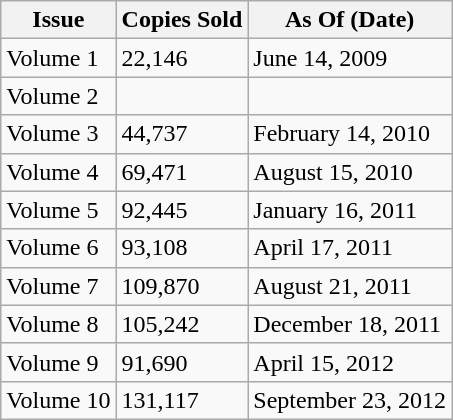<table class="wikitable sortable">
<tr>
<th>Issue</th>
<th>Copies Sold</th>
<th>As Of (Date)</th>
</tr>
<tr>
<td>Volume 1</td>
<td>22,146</td>
<td>June 14, 2009</td>
</tr>
<tr>
<td>Volume 2</td>
<td></td>
<td></td>
</tr>
<tr>
<td>Volume 3</td>
<td>44,737</td>
<td>February 14, 2010</td>
</tr>
<tr>
<td>Volume 4</td>
<td>69,471</td>
<td>August 15, 2010</td>
</tr>
<tr>
<td>Volume 5</td>
<td>92,445</td>
<td>January 16, 2011</td>
</tr>
<tr>
<td>Volume 6</td>
<td>93,108</td>
<td>April 17, 2011</td>
</tr>
<tr>
<td>Volume 7</td>
<td>109,870</td>
<td>August 21, 2011</td>
</tr>
<tr>
<td>Volume 8</td>
<td>105,242</td>
<td>December 18, 2011</td>
</tr>
<tr>
<td>Volume 9</td>
<td>91,690</td>
<td>April 15, 2012</td>
</tr>
<tr>
<td>Volume 10</td>
<td>131,117</td>
<td>September 23, 2012</td>
</tr>
</table>
